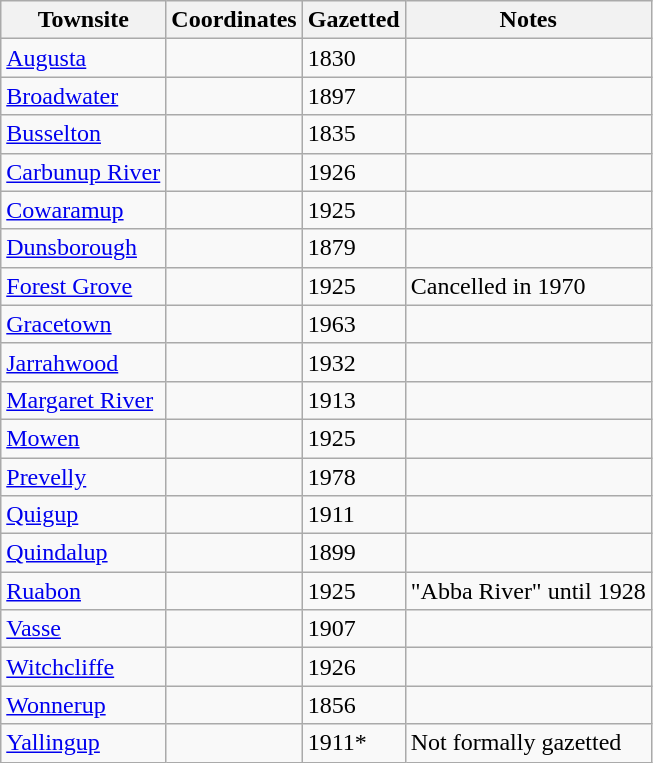<table class="wikitable sortable">
<tr>
<th>Townsite</th>
<th>Coordinates</th>
<th>Gazetted</th>
<th>Notes</th>
</tr>
<tr>
<td><a href='#'>Augusta</a></td>
<td></td>
<td>1830</td>
<td></td>
</tr>
<tr>
<td><a href='#'>Broadwater</a></td>
<td></td>
<td>1897</td>
<td></td>
</tr>
<tr>
<td><a href='#'>Busselton</a></td>
<td></td>
<td>1835</td>
<td></td>
</tr>
<tr>
<td><a href='#'>Carbunup River</a></td>
<td></td>
<td>1926</td>
<td></td>
</tr>
<tr>
<td><a href='#'>Cowaramup</a></td>
<td></td>
<td>1925</td>
<td></td>
</tr>
<tr>
<td><a href='#'>Dunsborough</a></td>
<td></td>
<td>1879</td>
<td></td>
</tr>
<tr>
<td><a href='#'>Forest Grove</a></td>
<td></td>
<td>1925</td>
<td>Cancelled in 1970</td>
</tr>
<tr>
<td><a href='#'>Gracetown</a></td>
<td></td>
<td>1963</td>
<td></td>
</tr>
<tr>
<td><a href='#'>Jarrahwood</a></td>
<td></td>
<td>1932</td>
<td></td>
</tr>
<tr>
<td><a href='#'>Margaret River</a></td>
<td></td>
<td>1913</td>
<td></td>
</tr>
<tr>
<td><a href='#'>Mowen</a></td>
<td></td>
<td>1925</td>
<td></td>
</tr>
<tr>
<td><a href='#'>Prevelly</a></td>
<td></td>
<td>1978</td>
<td></td>
</tr>
<tr>
<td><a href='#'>Quigup</a></td>
<td></td>
<td>1911</td>
<td></td>
</tr>
<tr>
<td><a href='#'>Quindalup</a></td>
<td></td>
<td>1899</td>
<td></td>
</tr>
<tr>
<td><a href='#'>Ruabon</a></td>
<td></td>
<td>1925</td>
<td>"Abba River" until 1928</td>
</tr>
<tr>
<td><a href='#'>Vasse</a></td>
<td></td>
<td>1907</td>
<td></td>
</tr>
<tr>
<td><a href='#'>Witchcliffe</a></td>
<td></td>
<td>1926</td>
<td></td>
</tr>
<tr>
<td><a href='#'>Wonnerup</a></td>
<td></td>
<td>1856</td>
<td></td>
</tr>
<tr>
<td><a href='#'>Yallingup</a></td>
<td></td>
<td>1911*</td>
<td>Not formally gazetted</td>
</tr>
</table>
